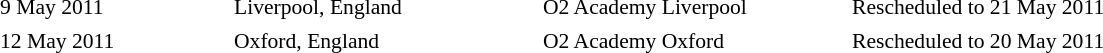<table cellpadding="2" style="border: 0px solid darkgray; font-size:90%">
<tr>
<th width="150"></th>
<th width="200"></th>
<th width="200"></th>
<th width="250"></th>
</tr>
<tr border="0">
<td>9 May 2011</td>
<td>Liverpool, England</td>
<td>O2 Academy Liverpool</td>
<td>Rescheduled to 21 May 2011</td>
</tr>
<tr>
<td>12 May 2011</td>
<td>Oxford, England</td>
<td>O2 Academy Oxford</td>
<td>Rescheduled to 20 May 2011</td>
</tr>
<tr>
</tr>
</table>
